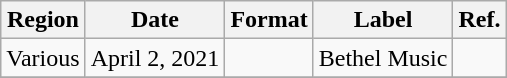<table class="wikitable plainrowheaders">
<tr>
<th scope="col">Region</th>
<th scope="col">Date</th>
<th scope="col">Format</th>
<th scope="col">Label</th>
<th scope="col">Ref.</th>
</tr>
<tr>
<td>Various</td>
<td>April 2, 2021</td>
<td></td>
<td>Bethel Music</td>
<td></td>
</tr>
<tr>
</tr>
</table>
